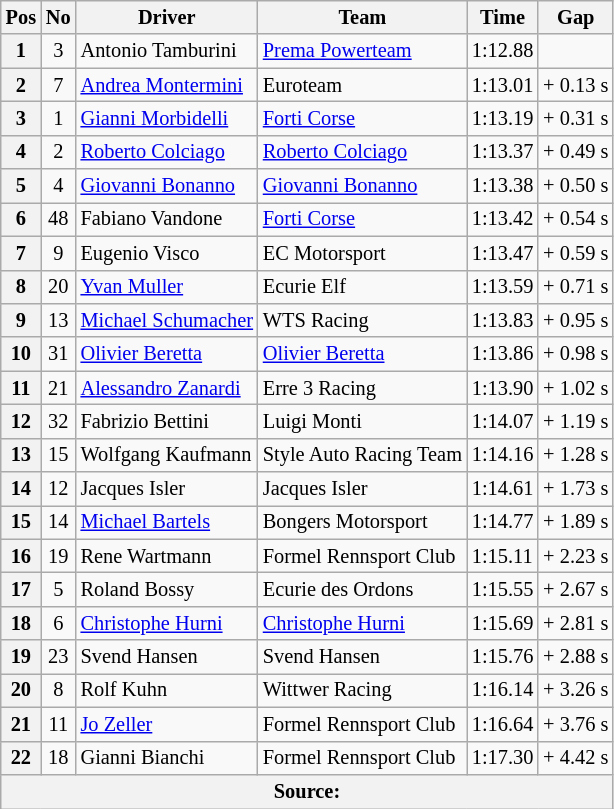<table class="wikitable" style="font-size: 85%;">
<tr>
<th>Pos</th>
<th>No</th>
<th>Driver</th>
<th>Team</th>
<th>Time</th>
<th>Gap</th>
</tr>
<tr>
<th>1</th>
<td align=center>3</td>
<td> Antonio Tamburini</td>
<td><a href='#'>Prema Powerteam</a></td>
<td>1:12.88</td>
<td></td>
</tr>
<tr>
<th>2</th>
<td align=center>7</td>
<td> <a href='#'>Andrea Montermini</a></td>
<td>Euroteam</td>
<td>1:13.01</td>
<td>+ 0.13 s</td>
</tr>
<tr>
<th>3</th>
<td align=center>1</td>
<td> <a href='#'>Gianni Morbidelli</a></td>
<td><a href='#'>Forti Corse</a></td>
<td>1:13.19</td>
<td>+ 0.31 s</td>
</tr>
<tr>
<th>4</th>
<td align=center>2</td>
<td> <a href='#'>Roberto Colciago</a></td>
<td><a href='#'>Roberto Colciago</a></td>
<td>1:13.37</td>
<td>+ 0.49 s</td>
</tr>
<tr>
<th>5</th>
<td align=center>4</td>
<td> <a href='#'>Giovanni Bonanno</a></td>
<td><a href='#'>Giovanni Bonanno</a></td>
<td>1:13.38</td>
<td>+ 0.50 s</td>
</tr>
<tr>
<th>6</th>
<td align=center>48</td>
<td> Fabiano Vandone</td>
<td><a href='#'>Forti Corse</a></td>
<td>1:13.42</td>
<td>+ 0.54 s</td>
</tr>
<tr>
<th>7</th>
<td align=center>9</td>
<td> Eugenio Visco</td>
<td>EC Motorsport</td>
<td>1:13.47</td>
<td>+ 0.59 s</td>
</tr>
<tr>
<th>8</th>
<td align=center>20</td>
<td> <a href='#'>Yvan Muller</a></td>
<td>Ecurie Elf</td>
<td>1:13.59</td>
<td>+ 0.71 s</td>
</tr>
<tr>
<th>9</th>
<td align=center>13</td>
<td> <a href='#'>Michael Schumacher</a></td>
<td>WTS Racing</td>
<td>1:13.83</td>
<td>+ 0.95 s</td>
</tr>
<tr>
<th>10</th>
<td align=center>31</td>
<td> <a href='#'>Olivier Beretta</a></td>
<td><a href='#'>Olivier Beretta</a></td>
<td>1:13.86</td>
<td>+ 0.98 s</td>
</tr>
<tr>
<th>11</th>
<td align=center>21</td>
<td> <a href='#'>Alessandro Zanardi</a></td>
<td>Erre 3 Racing</td>
<td>1:13.90</td>
<td>+ 1.02 s</td>
</tr>
<tr>
<th>12</th>
<td align=center>32</td>
<td> Fabrizio Bettini</td>
<td>Luigi Monti</td>
<td>1:14.07</td>
<td>+ 1.19 s</td>
</tr>
<tr>
<th>13</th>
<td align=center>15</td>
<td> Wolfgang Kaufmann</td>
<td>Style Auto Racing Team</td>
<td>1:14.16</td>
<td>+ 1.28 s</td>
</tr>
<tr>
<th>14</th>
<td align=center>12</td>
<td> Jacques Isler</td>
<td>Jacques Isler</td>
<td>1:14.61</td>
<td>+ 1.73 s</td>
</tr>
<tr>
<th>15</th>
<td align=center>14</td>
<td> <a href='#'>Michael Bartels</a></td>
<td>Bongers Motorsport</td>
<td>1:14.77</td>
<td>+ 1.89 s</td>
</tr>
<tr>
<th>16</th>
<td align=center>19</td>
<td> Rene Wartmann</td>
<td>Formel Rennsport Club</td>
<td>1:15.11</td>
<td>+ 2.23 s</td>
</tr>
<tr>
<th>17</th>
<td align=center>5</td>
<td> Roland Bossy</td>
<td>Ecurie des Ordons</td>
<td>1:15.55</td>
<td>+ 2.67 s</td>
</tr>
<tr>
<th>18</th>
<td align=center>6</td>
<td> <a href='#'>Christophe Hurni</a></td>
<td><a href='#'>Christophe Hurni</a></td>
<td>1:15.69</td>
<td>+ 2.81 s</td>
</tr>
<tr>
<th>19</th>
<td align=center>23</td>
<td> Svend Hansen</td>
<td>Svend Hansen</td>
<td>1:15.76</td>
<td>+ 2.88 s</td>
</tr>
<tr>
<th>20</th>
<td align=center>8</td>
<td> Rolf Kuhn</td>
<td>Wittwer Racing</td>
<td>1:16.14</td>
<td>+ 3.26 s</td>
</tr>
<tr>
<th>21</th>
<td align=center>11</td>
<td> <a href='#'>Jo Zeller</a></td>
<td>Formel Rennsport Club</td>
<td>1:16.64</td>
<td>+ 3.76 s</td>
</tr>
<tr>
<th>22</th>
<td align=center>18</td>
<td> Gianni Bianchi</td>
<td>Formel Rennsport Club</td>
<td>1:17.30</td>
<td>+ 4.42 s</td>
</tr>
<tr>
<th colspan=6>Source:</th>
</tr>
</table>
